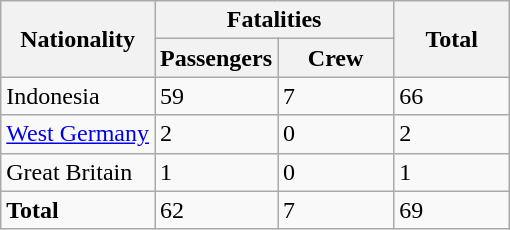<table class="wikitable">
<tr>
<th rowspan=2>Nationality</th>
<th colspan=2>Fatalities</th>
<th rowspan="2" style="width:70px;">Total</th>
</tr>
<tr>
<th style="width:70px;">Passengers</th>
<th style="width:70px;">Crew</th>
</tr>
<tr>
<td>Indonesia</td>
<td>59</td>
<td>7</td>
<td>66</td>
</tr>
<tr>
<td><a href='#'>West Germany</a></td>
<td>2</td>
<td>0</td>
<td>2</td>
</tr>
<tr>
<td>Great Britain</td>
<td>1</td>
<td>0</td>
<td>1</td>
</tr>
<tr>
<td><strong>Total</strong></td>
<td>62</td>
<td>7</td>
<td>69</td>
</tr>
</table>
